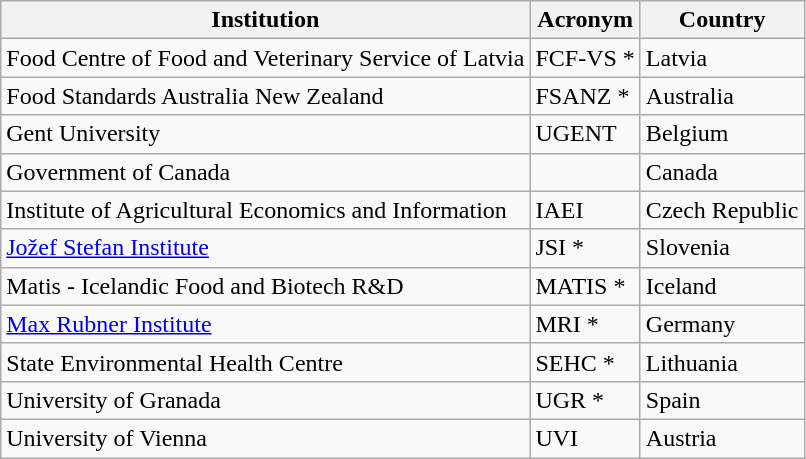<table class="wikitable sortable">
<tr>
<th>Institution</th>
<th>Acronym</th>
<th>Country</th>
</tr>
<tr>
<td>Food Centre of Food and Veterinary Service of Latvia</td>
<td>FCF-VS *</td>
<td>Latvia</td>
</tr>
<tr>
<td>Food Standards Australia New Zealand</td>
<td>FSANZ *</td>
<td>Australia</td>
</tr>
<tr>
<td>Gent University</td>
<td>UGENT</td>
<td>Belgium</td>
</tr>
<tr>
<td>Government of Canada</td>
<td></td>
<td>Canada</td>
</tr>
<tr>
<td>Institute of Agricultural Economics and Information</td>
<td>IAEI</td>
<td>Czech Republic</td>
</tr>
<tr>
<td><a href='#'>Jožef Stefan Institute</a></td>
<td>JSI *</td>
<td>Slovenia</td>
</tr>
<tr>
<td>Matis - Icelandic Food and Biotech R&D</td>
<td>MATIS *</td>
<td>Iceland</td>
</tr>
<tr>
<td><a href='#'>Max Rubner Institute</a></td>
<td>MRI *</td>
<td>Germany</td>
</tr>
<tr>
<td>State Environmental Health Centre</td>
<td>SEHC *</td>
<td>Lithuania</td>
</tr>
<tr>
<td>University of Granada</td>
<td>UGR *</td>
<td>Spain</td>
</tr>
<tr>
<td>University of Vienna</td>
<td>UVI</td>
<td>Austria</td>
</tr>
</table>
